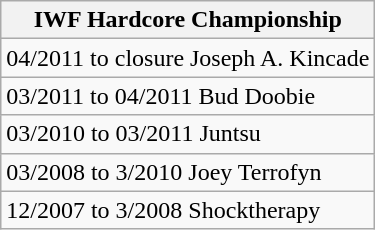<table class="wikitable" border="1">
<tr>
<th><strong>IWF Hardcore Championship</strong></th>
</tr>
<tr>
<td>04/2011 to closure Joseph A. Kincade</td>
</tr>
<tr>
<td>03/2011 to 04/2011 Bud Doobie</td>
</tr>
<tr>
<td>03/2010 to 03/2011 Juntsu</td>
</tr>
<tr>
<td>03/2008 to 3/2010 Joey Terrofyn</td>
</tr>
<tr>
<td>12/2007 to 3/2008 Shocktherapy</td>
</tr>
</table>
